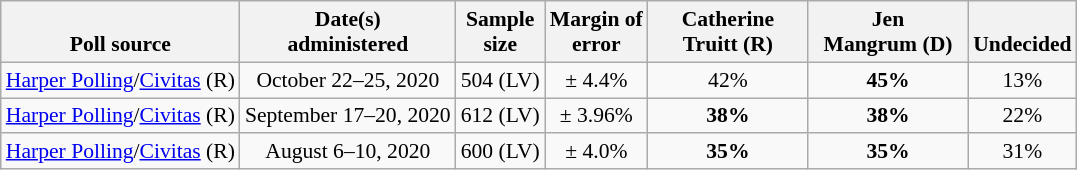<table class="wikitable" style="font-size:90%;text-align:center;">
<tr valign= bottom>
<th>Poll source</th>
<th>Date(s)<br>administered</th>
<th>Sample<br>size</th>
<th>Margin of<br>error</th>
<th style="width:100px;">Catherine<br>Truitt (R)</th>
<th style="width:100px;">Jen<br>Mangrum (D)</th>
<th>Undecided</th>
</tr>
<tr>
<td style="text-align:left;"><a href='#'>Harper Polling</a>/<a href='#'>Civitas</a> (R)</td>
<td>October 22–25, 2020</td>
<td>504 (LV)</td>
<td>± 4.4%</td>
<td>42%</td>
<td><strong>45%</strong></td>
<td>13%</td>
</tr>
<tr>
<td style="text-align:left;"><a href='#'>Harper Polling</a>/<a href='#'>Civitas</a> (R)</td>
<td>September 17–20, 2020</td>
<td>612 (LV)</td>
<td>± 3.96%</td>
<td><strong>38%</strong></td>
<td><strong>38%</strong></td>
<td>22%</td>
</tr>
<tr>
<td style="text-align:left;"><a href='#'>Harper Polling</a>/<a href='#'>Civitas</a> (R)</td>
<td>August 6–10, 2020</td>
<td>600 (LV)</td>
<td>± 4.0%</td>
<td><strong>35%</strong></td>
<td><strong>35%</strong></td>
<td>31%</td>
</tr>
</table>
